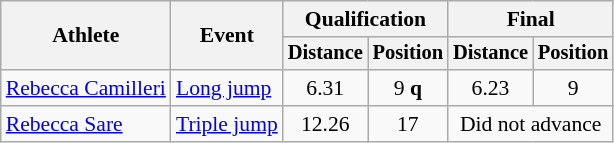<table class=wikitable style="font-size:90%">
<tr>
<th rowspan=2>Athlete</th>
<th rowspan=2>Event</th>
<th colspan=2>Qualification</th>
<th colspan=2>Final</th>
</tr>
<tr style="font-size:95%">
<th>Distance</th>
<th>Position</th>
<th>Distance</th>
<th>Position</th>
</tr>
<tr align=center>
<td align=left><a href='#'>Rebecca Camilleri</a></td>
<td align=left><a href='#'>Long jump</a></td>
<td>6.31</td>
<td>9 <strong>q</strong></td>
<td>6.23</td>
<td>9</td>
</tr>
<tr align=center>
<td align=left><a href='#'>Rebecca Sare</a></td>
<td align=left><a href='#'>Triple jump</a></td>
<td>12.26</td>
<td>17</td>
<td colspan=2>Did not advance</td>
</tr>
</table>
